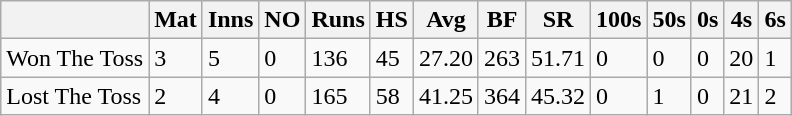<table class="wikitable">
<tr>
<th></th>
<th>Mat</th>
<th>Inns</th>
<th>NO</th>
<th>Runs</th>
<th>HS</th>
<th>Avg</th>
<th>BF</th>
<th>SR</th>
<th>100s</th>
<th>50s</th>
<th>0s</th>
<th>4s</th>
<th>6s</th>
</tr>
<tr>
<td>Won The Toss</td>
<td>3</td>
<td>5</td>
<td>0</td>
<td>136</td>
<td>45</td>
<td>27.20</td>
<td>263</td>
<td>51.71</td>
<td>0</td>
<td>0</td>
<td>0</td>
<td>20</td>
<td>1</td>
</tr>
<tr>
<td>Lost The Toss</td>
<td>2</td>
<td>4</td>
<td>0</td>
<td>165</td>
<td>58</td>
<td>41.25</td>
<td>364</td>
<td>45.32</td>
<td>0</td>
<td>1</td>
<td>0</td>
<td>21</td>
<td>2</td>
</tr>
</table>
